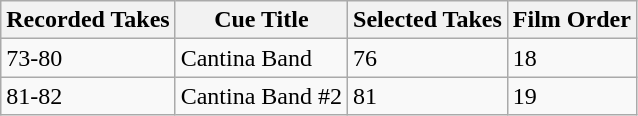<table class="wikitable">
<tr>
<th>Recorded Takes</th>
<th>Cue Title</th>
<th>Selected Takes</th>
<th>Film Order</th>
</tr>
<tr>
<td>73-80</td>
<td>Cantina Band</td>
<td>76</td>
<td>18</td>
</tr>
<tr>
<td>81-82</td>
<td>Cantina Band #2</td>
<td>81</td>
<td>19</td>
</tr>
</table>
